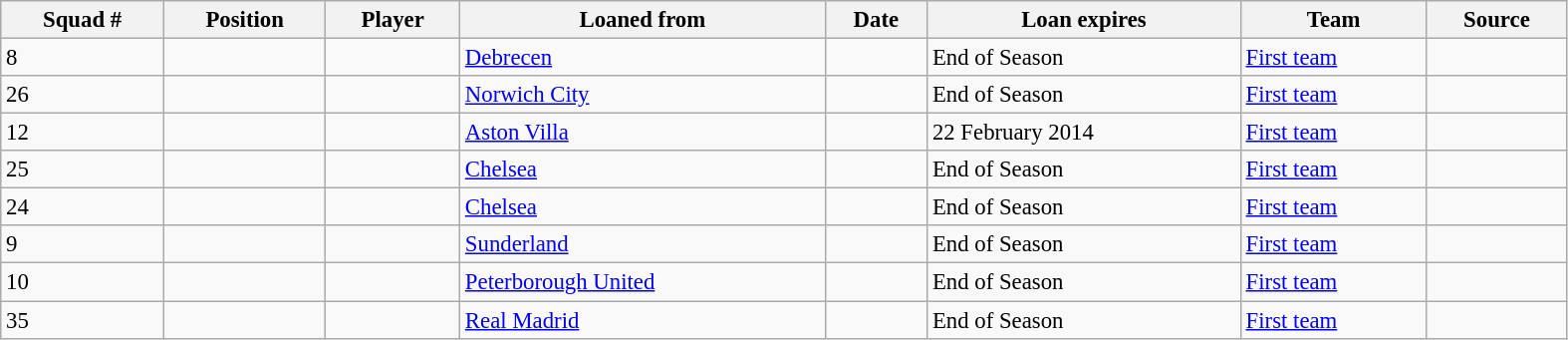<table class="wikitable sortable" style="width:83%; text-align:center; font-size:95%; text-align:left;">
<tr>
<th>Squad #</th>
<th>Position</th>
<th>Player</th>
<th>Loaned from</th>
<th>Date</th>
<th>Loan expires</th>
<th>Team</th>
<th>Source</th>
</tr>
<tr>
<td>8</td>
<td></td>
<td></td>
<td> <a href='#'>Debrecen</a></td>
<td></td>
<td>End of Season</td>
<td><a href='#'>First team</a></td>
<td></td>
</tr>
<tr>
<td>26</td>
<td></td>
<td></td>
<td> <a href='#'>Norwich City</a></td>
<td></td>
<td>End of Season</td>
<td><a href='#'>First team</a></td>
<td></td>
</tr>
<tr>
<td>12</td>
<td></td>
<td></td>
<td> <a href='#'>Aston Villa</a></td>
<td></td>
<td>22 February 2014</td>
<td><a href='#'>First team</a></td>
<td></td>
</tr>
<tr>
<td>25</td>
<td></td>
<td></td>
<td> <a href='#'>Chelsea</a></td>
<td></td>
<td>End of Season</td>
<td><a href='#'>First team</a></td>
<td></td>
</tr>
<tr>
<td>24</td>
<td></td>
<td></td>
<td> <a href='#'>Chelsea</a></td>
<td></td>
<td>End of Season</td>
<td><a href='#'>First team</a></td>
<td></td>
</tr>
<tr>
<td>9</td>
<td></td>
<td></td>
<td> <a href='#'>Sunderland</a></td>
<td></td>
<td>End of Season</td>
<td><a href='#'>First team</a></td>
<td></td>
</tr>
<tr>
<td>10</td>
<td></td>
<td></td>
<td> <a href='#'>Peterborough United</a></td>
<td></td>
<td>End of Season</td>
<td><a href='#'>First team</a></td>
<td></td>
</tr>
<tr>
<td>35</td>
<td></td>
<td></td>
<td> <a href='#'>Real Madrid</a></td>
<td></td>
<td>End of Season</td>
<td><a href='#'>First team</a></td>
<td></td>
</tr>
</table>
